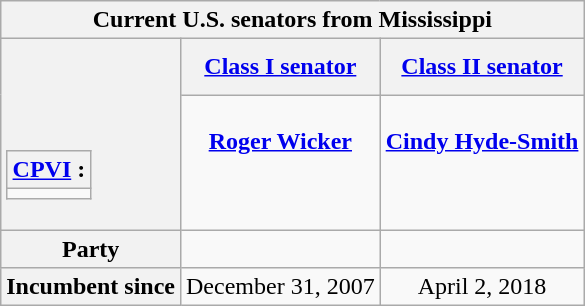<table class="wikitable floatright" style="text-align: center;">
<tr>
<th colspan=3>Current U.S. senators from Mississippi</th>
</tr>
<tr>
<th rowspan=2><br><br><br><table class="wikitable">
<tr>
<th><a href='#'>CPVI</a> :</th>
</tr>
<tr>
<td></td>
</tr>
</table>
</th>
<th><a href='#'>Class I senator</a></th>
<th><a href='#'>Class II senator</a></th>
</tr>
<tr style="vertical-align: top;">
<td><br><strong><a href='#'>Roger Wicker</a></strong><br><br></td>
<td><br><strong><a href='#'>Cindy Hyde-Smith</a></strong><br><br></td>
</tr>
<tr>
<th>Party</th>
<td></td>
<td></td>
</tr>
<tr>
<th>Incumbent since</th>
<td>December 31, 2007</td>
<td>April 2, 2018</td>
</tr>
</table>
